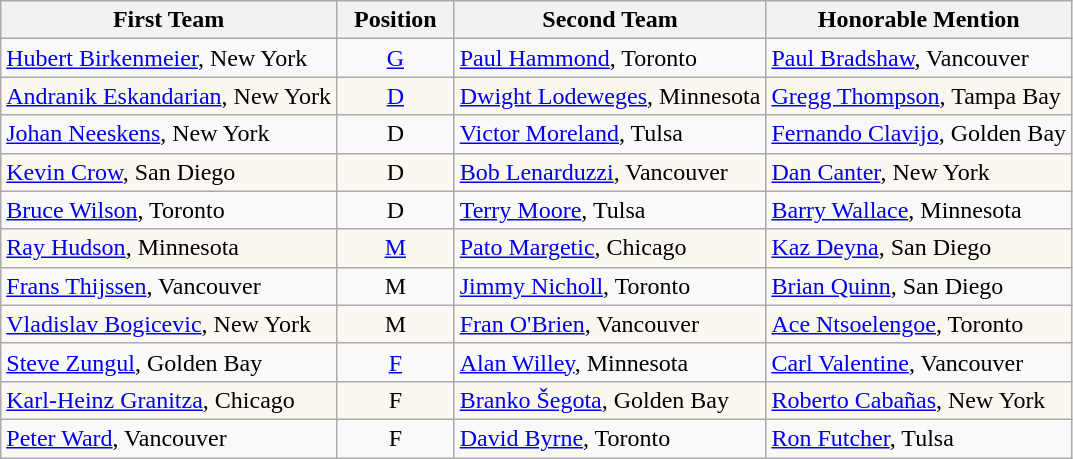<table class="wikitable">
<tr>
<th>First Team</th>
<th>  Position  </th>
<th>Second Team</th>
<th>Honorable Mention</th>
</tr>
<tr>
<td><a href='#'>Hubert Birkenmeier</a>, New York</td>
<td align=center><a href='#'>G</a></td>
<td><a href='#'>Paul Hammond</a>, Toronto</td>
<td><a href='#'>Paul Bradshaw</a>, Vancouver</td>
</tr>
<tr bgcolor=#FAF8F0>
<td><a href='#'>Andranik Eskandarian</a>, New York</td>
<td align=center><a href='#'>D</a></td>
<td><a href='#'>Dwight Lodeweges</a>, Minnesota</td>
<td><a href='#'>Gregg Thompson</a>, Tampa Bay</td>
</tr>
<tr>
<td><a href='#'>Johan Neeskens</a>, New York</td>
<td align=center>D</td>
<td><a href='#'>Victor Moreland</a>, Tulsa</td>
<td><a href='#'>Fernando Clavijo</a>, Golden Bay</td>
</tr>
<tr bgcolor=#FAF8F0>
<td><a href='#'>Kevin Crow</a>, San Diego</td>
<td align=center>D</td>
<td><a href='#'>Bob Lenarduzzi</a>, Vancouver</td>
<td><a href='#'>Dan Canter</a>, New York</td>
</tr>
<tr>
<td><a href='#'>Bruce Wilson</a>, Toronto</td>
<td align=center>D</td>
<td><a href='#'>Terry Moore</a>, Tulsa</td>
<td><a href='#'>Barry Wallace</a>, Minnesota</td>
</tr>
<tr bgcolor=#FAF8F0>
<td><a href='#'>Ray Hudson</a>, Minnesota</td>
<td align=center><a href='#'>M</a></td>
<td><a href='#'>Pato Margetic</a>, Chicago</td>
<td><a href='#'>Kaz Deyna</a>, San Diego</td>
</tr>
<tr>
<td><a href='#'>Frans Thijssen</a>, Vancouver</td>
<td align=center>M</td>
<td><a href='#'>Jimmy Nicholl</a>, Toronto</td>
<td><a href='#'>Brian Quinn</a>, San Diego</td>
</tr>
<tr bgcolor=#FAF8F0>
<td><a href='#'>Vladislav Bogicevic</a>, New York</td>
<td align=center>M</td>
<td><a href='#'>Fran O'Brien</a>, Vancouver</td>
<td><a href='#'>Ace Ntsoelengoe</a>, Toronto</td>
</tr>
<tr>
<td><a href='#'>Steve Zungul</a>, Golden Bay</td>
<td align=center><a href='#'>F</a></td>
<td><a href='#'>Alan Willey</a>, Minnesota</td>
<td><a href='#'>Carl Valentine</a>, Vancouver</td>
</tr>
<tr bgcolor=#FAF8F0>
<td><a href='#'>Karl-Heinz Granitza</a>, Chicago</td>
<td align=center>F</td>
<td><a href='#'>Branko Šegota</a>, Golden Bay</td>
<td><a href='#'>Roberto Cabañas</a>, New York</td>
</tr>
<tr>
<td><a href='#'>Peter Ward</a>, Vancouver</td>
<td align=center>F</td>
<td><a href='#'>David Byrne</a>, Toronto</td>
<td><a href='#'>Ron Futcher</a>, Tulsa</td>
</tr>
</table>
